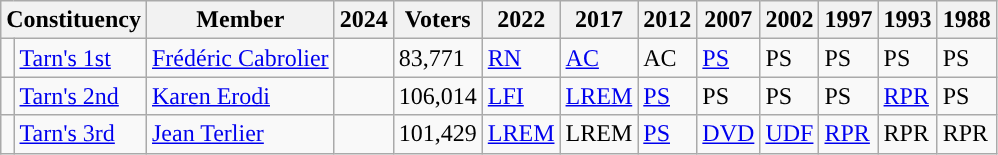<table class="wikitable sortable">
<tr>
<th colspan="2">Constituency</th>
<th>Member</th>
<th>2024</th>
<th>Voters</th>
<th>2022</th>
<th>2017</th>
<th>2012</th>
<th>2007</th>
<th>2002</th>
<th>1997</th>
<th>1993</th>
<th>1988</th>
</tr>
<tr>
<td style="background-color: "></td>
<td><a href='#'>Tarn's 1st</a></td>
<td><a href='#'>Frédéric Cabrolier</a></td>
<td></td>
<td>83,771</td>
<td><a href='#'>RN</a></td>
<td><a href='#'>AC</a></td>
<td>AC</td>
<td><a href='#'>PS</a></td>
<td>PS</td>
<td>PS</td>
<td>PS</td>
<td>PS</td>
</tr>
<tr>
<td style="background-color: "></td>
<td><a href='#'>Tarn's 2nd</a></td>
<td><a href='#'>Karen Erodi</a></td>
<td></td>
<td>106,014</td>
<td><a href='#'>LFI</a></td>
<td><a href='#'>LREM</a></td>
<td><a href='#'>PS</a></td>
<td>PS</td>
<td>PS</td>
<td>PS</td>
<td><a href='#'>RPR</a></td>
<td>PS</td>
</tr>
<tr>
<td style="background-color: "></td>
<td><a href='#'>Tarn's 3rd</a></td>
<td><a href='#'>Jean Terlier</a></td>
<td></td>
<td>101,429</td>
<td><a href='#'>LREM</a></td>
<td>LREM</td>
<td><a href='#'>PS</a></td>
<td><a href='#'>DVD</a></td>
<td><a href='#'>UDF</a></td>
<td><a href='#'>RPR</a></td>
<td>RPR</td>
<td>RPR</td>
</tr>
</table>
